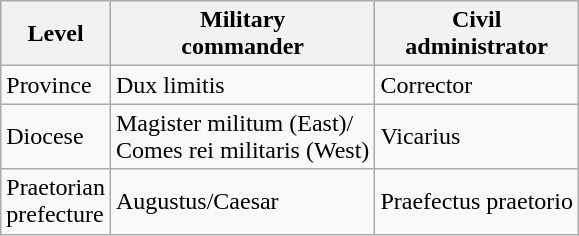<table class = wikitable>
<tr>
<th>Level</th>
<th>Military<br>commander</th>
<th>Civil<br>administrator</th>
</tr>
<tr>
<td>Province</td>
<td>Dux limitis</td>
<td>Corrector</td>
</tr>
<tr>
<td>Diocese</td>
<td>Magister militum (East)/<br>Comes rei militaris (West)</td>
<td>Vicarius</td>
</tr>
<tr>
<td>Praetorian<br>prefecture</td>
<td>Augustus/Caesar</td>
<td>Praefectus praetorio</td>
</tr>
</table>
